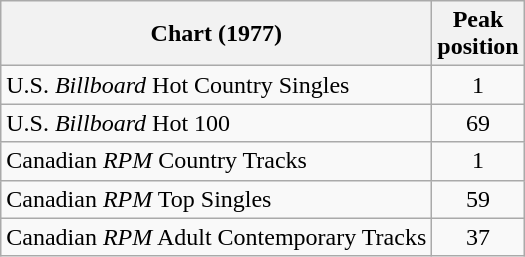<table class="wikitable sortable">
<tr>
<th align="left">Chart (1977)</th>
<th style="text-align:center;">Peak<br>position</th>
</tr>
<tr>
<td align="left">U.S. <em>Billboard</em> Hot Country Singles</td>
<td style="text-align:center;">1</td>
</tr>
<tr>
<td align="left">U.S. <em>Billboard</em> Hot 100</td>
<td style="text-align:center;">69</td>
</tr>
<tr>
<td align="left">Canadian <em>RPM</em> Country Tracks</td>
<td style="text-align:center;">1</td>
</tr>
<tr>
<td align="left">Canadian <em>RPM</em> Top Singles</td>
<td style="text-align:center;">59</td>
</tr>
<tr>
<td align="left">Canadian <em>RPM</em> Adult Contemporary Tracks</td>
<td style="text-align:center;">37</td>
</tr>
</table>
